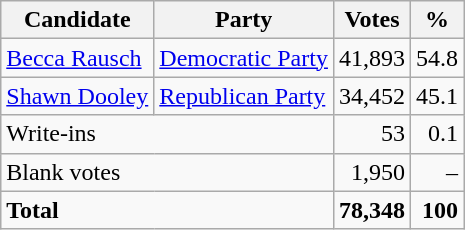<table class=wikitable style=text-align:right>
<tr>
<th>Candidate</th>
<th>Party</th>
<th>Votes</th>
<th>%</th>
</tr>
<tr>
<td align=left><a href='#'>Becca Rausch</a></td>
<td align=left><a href='#'>Democratic Party</a></td>
<td>41,893</td>
<td>54.8</td>
</tr>
<tr>
<td align=left><a href='#'>Shawn Dooley</a></td>
<td align=left><a href='#'>Republican Party</a></td>
<td>34,452</td>
<td>45.1</td>
</tr>
<tr>
<td align=left colspan=2>Write-ins</td>
<td>53</td>
<td>0.1</td>
</tr>
<tr>
<td align=left colspan=2>Blank votes</td>
<td>1,950</td>
<td>–</td>
</tr>
<tr>
<td align=left colspan=2><strong>Total</strong></td>
<td><strong>78,348</strong></td>
<td><strong>100</strong></td>
</tr>
</table>
